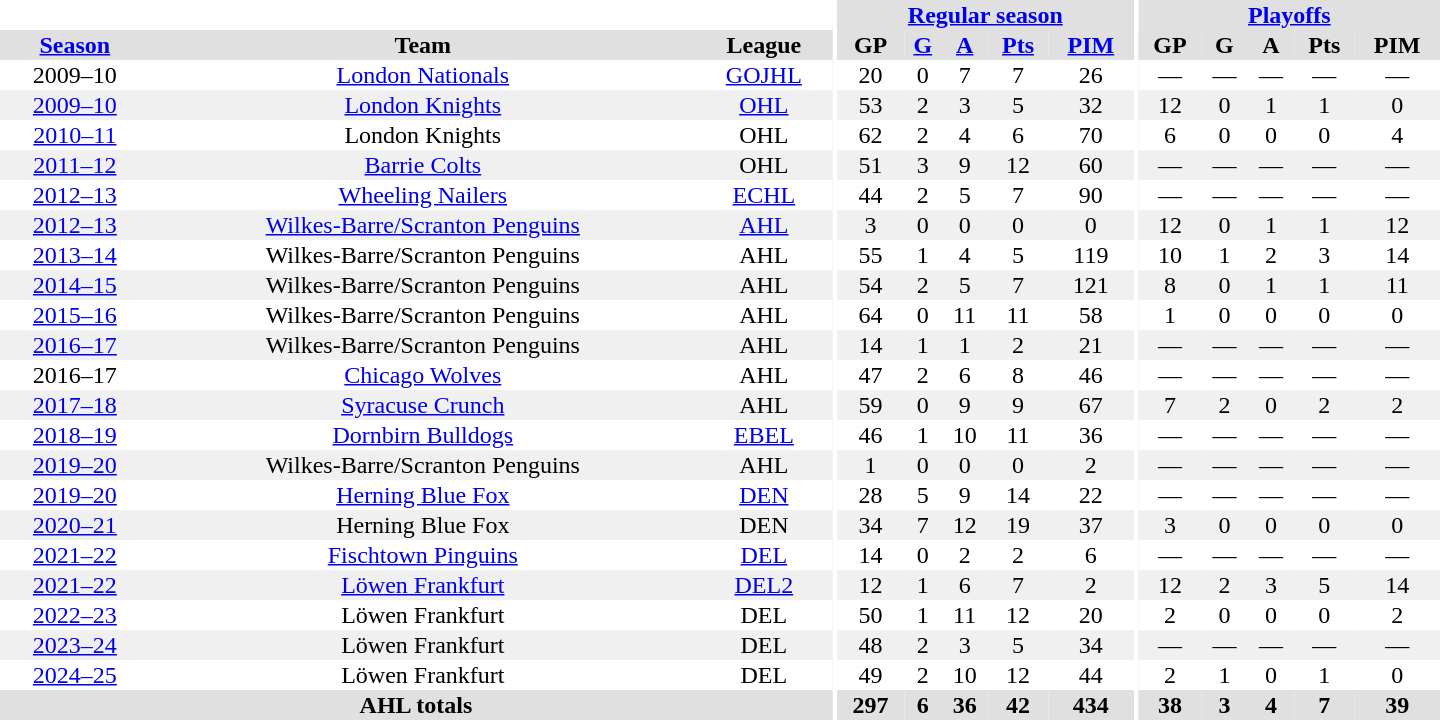<table border="0" cellpadding="1" cellspacing="0" style="text-align:center; width:60em">
<tr bgcolor="#e0e0e0">
<th colspan="3" bgcolor="#ffffff"></th>
<th rowspan="99" bgcolor="#ffffff"></th>
<th colspan="5"><a href='#'>Regular season</a></th>
<th rowspan="99" bgcolor="#ffffff"></th>
<th colspan="5"><a href='#'>Playoffs</a></th>
</tr>
<tr bgcolor="#e0e0e0">
<th><a href='#'>Season</a></th>
<th>Team</th>
<th>League</th>
<th>GP</th>
<th><a href='#'>G</a></th>
<th><a href='#'>A</a></th>
<th><a href='#'>Pts</a></th>
<th><a href='#'>PIM</a></th>
<th>GP</th>
<th>G</th>
<th>A</th>
<th>Pts</th>
<th>PIM</th>
</tr>
<tr>
<td>2009–10</td>
<td><a href='#'>London Nationals</a></td>
<td><a href='#'>GOJHL</a></td>
<td>20</td>
<td>0</td>
<td>7</td>
<td>7</td>
<td>26</td>
<td>—</td>
<td>—</td>
<td>—</td>
<td>—</td>
<td>—</td>
</tr>
<tr bgcolor="#f0f0f0">
<td><a href='#'>2009–10</a></td>
<td><a href='#'>London Knights</a></td>
<td><a href='#'>OHL</a></td>
<td>53</td>
<td>2</td>
<td>3</td>
<td>5</td>
<td>32</td>
<td>12</td>
<td>0</td>
<td>1</td>
<td>1</td>
<td>0</td>
</tr>
<tr>
<td><a href='#'>2010–11</a></td>
<td>London Knights</td>
<td>OHL</td>
<td>62</td>
<td>2</td>
<td>4</td>
<td>6</td>
<td>70</td>
<td>6</td>
<td>0</td>
<td>0</td>
<td>0</td>
<td>4</td>
</tr>
<tr bgcolor="#f0f0f0">
<td><a href='#'>2011–12</a></td>
<td><a href='#'>Barrie Colts</a></td>
<td>OHL</td>
<td>51</td>
<td>3</td>
<td>9</td>
<td>12</td>
<td>60</td>
<td>—</td>
<td>—</td>
<td>—</td>
<td>—</td>
<td>—</td>
</tr>
<tr>
<td><a href='#'>2012–13</a></td>
<td><a href='#'>Wheeling Nailers</a></td>
<td><a href='#'>ECHL</a></td>
<td>44</td>
<td>2</td>
<td>5</td>
<td>7</td>
<td>90</td>
<td>—</td>
<td>—</td>
<td>—</td>
<td>—</td>
<td>—</td>
</tr>
<tr bgcolor="#f0f0f0">
<td><a href='#'>2012–13</a></td>
<td><a href='#'>Wilkes-Barre/Scranton Penguins</a></td>
<td><a href='#'>AHL</a></td>
<td>3</td>
<td>0</td>
<td>0</td>
<td>0</td>
<td>0</td>
<td>12</td>
<td>0</td>
<td>1</td>
<td>1</td>
<td>12</td>
</tr>
<tr>
<td><a href='#'>2013–14</a></td>
<td>Wilkes-Barre/Scranton Penguins</td>
<td>AHL</td>
<td>55</td>
<td>1</td>
<td>4</td>
<td>5</td>
<td>119</td>
<td>10</td>
<td>1</td>
<td>2</td>
<td>3</td>
<td>14</td>
</tr>
<tr bgcolor="#f0f0f0">
<td><a href='#'>2014–15</a></td>
<td>Wilkes-Barre/Scranton Penguins</td>
<td>AHL</td>
<td>54</td>
<td>2</td>
<td>5</td>
<td>7</td>
<td>121</td>
<td>8</td>
<td>0</td>
<td>1</td>
<td>1</td>
<td>11</td>
</tr>
<tr>
<td><a href='#'>2015–16</a></td>
<td>Wilkes-Barre/Scranton Penguins</td>
<td>AHL</td>
<td>64</td>
<td>0</td>
<td>11</td>
<td>11</td>
<td>58</td>
<td>1</td>
<td>0</td>
<td>0</td>
<td>0</td>
<td>0</td>
</tr>
<tr bgcolor="#f0f0f0">
<td><a href='#'>2016–17</a></td>
<td>Wilkes-Barre/Scranton Penguins</td>
<td>AHL</td>
<td>14</td>
<td>1</td>
<td>1</td>
<td>2</td>
<td>21</td>
<td>—</td>
<td>—</td>
<td>—</td>
<td>—</td>
<td>—</td>
</tr>
<tr>
<td>2016–17</td>
<td><a href='#'>Chicago Wolves</a></td>
<td>AHL</td>
<td>47</td>
<td>2</td>
<td>6</td>
<td>8</td>
<td>46</td>
<td>—</td>
<td>—</td>
<td>—</td>
<td>—</td>
<td>—</td>
</tr>
<tr bgcolor="#f0f0f0">
<td><a href='#'>2017–18</a></td>
<td><a href='#'>Syracuse Crunch</a></td>
<td>AHL</td>
<td>59</td>
<td>0</td>
<td>9</td>
<td>9</td>
<td>67</td>
<td>7</td>
<td>2</td>
<td>0</td>
<td>2</td>
<td>2</td>
</tr>
<tr>
<td><a href='#'>2018–19</a></td>
<td><a href='#'>Dornbirn Bulldogs</a></td>
<td><a href='#'>EBEL</a></td>
<td>46</td>
<td>1</td>
<td>10</td>
<td>11</td>
<td>36</td>
<td>—</td>
<td>—</td>
<td>—</td>
<td>—</td>
<td>—</td>
</tr>
<tr bgcolor="#f0f0f0">
<td><a href='#'>2019–20</a></td>
<td>Wilkes-Barre/Scranton Penguins</td>
<td>AHL</td>
<td>1</td>
<td>0</td>
<td>0</td>
<td>0</td>
<td>2</td>
<td>—</td>
<td>—</td>
<td>—</td>
<td>—</td>
<td>—</td>
</tr>
<tr>
<td><a href='#'>2019–20</a></td>
<td><a href='#'>Herning Blue Fox</a></td>
<td><a href='#'>DEN</a></td>
<td>28</td>
<td>5</td>
<td>9</td>
<td>14</td>
<td>22</td>
<td>—</td>
<td>—</td>
<td>—</td>
<td>—</td>
<td>—</td>
</tr>
<tr bgcolor="#f0f0f0">
<td><a href='#'>2020–21</a></td>
<td>Herning Blue Fox</td>
<td>DEN</td>
<td>34</td>
<td>7</td>
<td>12</td>
<td>19</td>
<td>37</td>
<td>3</td>
<td>0</td>
<td>0</td>
<td>0</td>
<td>0</td>
</tr>
<tr>
<td><a href='#'>2021–22</a></td>
<td><a href='#'>Fischtown Pinguins</a></td>
<td><a href='#'>DEL</a></td>
<td>14</td>
<td>0</td>
<td>2</td>
<td>2</td>
<td>6</td>
<td>—</td>
<td>—</td>
<td>—</td>
<td>—</td>
<td>—</td>
</tr>
<tr bgcolor="#f0f0f0">
<td><a href='#'>2021–22</a></td>
<td><a href='#'>Löwen Frankfurt</a></td>
<td><a href='#'>DEL2</a></td>
<td>12</td>
<td>1</td>
<td>6</td>
<td>7</td>
<td>2</td>
<td>12</td>
<td>2</td>
<td>3</td>
<td>5</td>
<td>14</td>
</tr>
<tr>
<td><a href='#'>2022–23</a></td>
<td>Löwen Frankfurt</td>
<td>DEL</td>
<td>50</td>
<td>1</td>
<td>11</td>
<td>12</td>
<td>20</td>
<td>2</td>
<td>0</td>
<td>0</td>
<td>0</td>
<td>2</td>
</tr>
<tr bgcolor="#f0f0f0">
<td><a href='#'>2023–24</a></td>
<td>Löwen Frankfurt</td>
<td>DEL</td>
<td>48</td>
<td>2</td>
<td>3</td>
<td>5</td>
<td>34</td>
<td>—</td>
<td>—</td>
<td>—</td>
<td>—</td>
<td>—</td>
</tr>
<tr>
<td><a href='#'>2024–25</a></td>
<td>Löwen Frankfurt</td>
<td>DEL</td>
<td>49</td>
<td>2</td>
<td>10</td>
<td>12</td>
<td>44</td>
<td>2</td>
<td>1</td>
<td>0</td>
<td>1</td>
<td>0</td>
</tr>
<tr bgcolor="#e0e0e0">
<th colspan="3">AHL totals</th>
<th>297</th>
<th>6</th>
<th>36</th>
<th>42</th>
<th>434</th>
<th>38</th>
<th>3</th>
<th>4</th>
<th>7</th>
<th>39</th>
</tr>
</table>
